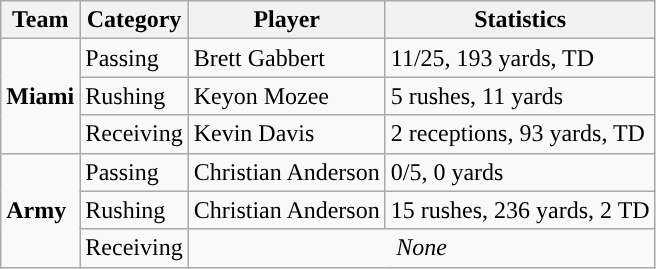<table class="wikitable" style="float: left;">
<tr>
<th>Team</th>
<th>Category</th>
<th>Player</th>
<th>Statistics</th>
</tr>
<tr>
<td rowspan=3><strong>Miami</strong></td>
<td>Passing</td>
<td>Brett Gabbert</td>
<td>11/25, 193 yards, TD</td>
</tr>
<tr>
<td>Rushing</td>
<td>Keyon Mozee</td>
<td>5 rushes, 11 yards</td>
</tr>
<tr>
<td>Receiving</td>
<td>Kevin Davis</td>
<td>2 receptions, 93 yards, TD</td>
</tr>
<tr>
<td rowspan=3><strong>Army</strong></td>
<td>Passing</td>
<td>Christian Anderson</td>
<td>0/5, 0 yards</td>
</tr>
<tr>
<td>Rushing</td>
<td>Christian Anderson</td>
<td>15 rushes, 236 yards, 2 TD</td>
</tr>
<tr>
<td>Receiving</td>
<td colspan="2" align="center"><em>None</em></td>
</tr>
</table>
